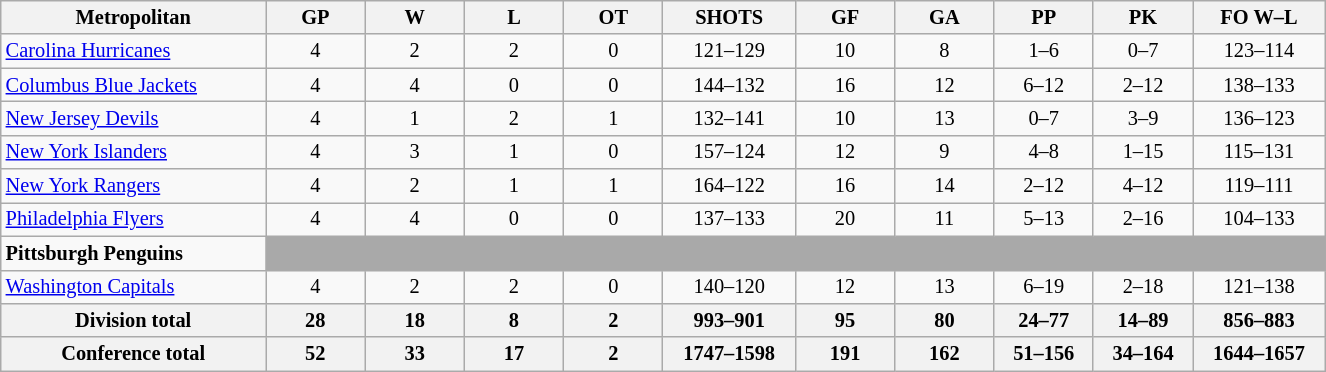<table class="wikitable" style="text-align:center; width:65em; font-size:85%;">
<tr>
<th width="20%">Metropolitan</th>
<th width="7.5%">GP</th>
<th width="7.5%">W</th>
<th width="7.5%">L</th>
<th width="7.5%">OT</th>
<th width="10%">SHOTS</th>
<th width="7.5%">GF</th>
<th width="7.5%">GA</th>
<th width="7.5%">PP</th>
<th width="7.5%">PK</th>
<th width="10%">FO W–L</th>
</tr>
<tr>
<td align=left><a href='#'>Carolina Hurricanes</a></td>
<td>4</td>
<td>2</td>
<td>2</td>
<td>0</td>
<td>121–129</td>
<td>10</td>
<td>8</td>
<td>1–6</td>
<td>0–7</td>
<td>123–114</td>
</tr>
<tr>
<td align=left><a href='#'>Columbus Blue Jackets</a></td>
<td>4</td>
<td>4</td>
<td>0</td>
<td>0</td>
<td>144–132</td>
<td>16</td>
<td>12</td>
<td>6–12</td>
<td>2–12</td>
<td>138–133</td>
</tr>
<tr>
<td align=left><a href='#'>New Jersey Devils</a></td>
<td>4</td>
<td>1</td>
<td>2</td>
<td>1</td>
<td>132–141</td>
<td>10</td>
<td>13</td>
<td>0–7</td>
<td>3–9</td>
<td>136–123</td>
</tr>
<tr>
<td align=left><a href='#'>New York Islanders</a></td>
<td>4</td>
<td>3</td>
<td>1</td>
<td>0</td>
<td>157–124</td>
<td>12</td>
<td>9</td>
<td>4–8</td>
<td>1–15</td>
<td>115–131</td>
</tr>
<tr>
<td align=left><a href='#'>New York Rangers</a></td>
<td>4</td>
<td>2</td>
<td>1</td>
<td>1</td>
<td>164–122</td>
<td>16</td>
<td>14</td>
<td>2–12</td>
<td>4–12</td>
<td>119–111</td>
</tr>
<tr>
<td align=left><a href='#'>Philadelphia Flyers</a></td>
<td>4</td>
<td>4</td>
<td>0</td>
<td>0</td>
<td>137–133</td>
<td>20</td>
<td>11</td>
<td>5–13</td>
<td>2–16</td>
<td>104–133</td>
</tr>
<tr>
<td align=left><strong>Pittsburgh Penguins</strong></td>
<td style="background:darkgray;" colspan=10></td>
</tr>
<tr>
<td align=left><a href='#'>Washington Capitals</a></td>
<td>4</td>
<td>2</td>
<td>2</td>
<td>0</td>
<td>140–120</td>
<td>12</td>
<td>13</td>
<td>6–19</td>
<td>2–18</td>
<td>121–138</td>
</tr>
<tr>
<th>Division total</th>
<th>28</th>
<th>18</th>
<th>8</th>
<th>2</th>
<th>993–901</th>
<th>95</th>
<th>80</th>
<th>24–77</th>
<th>14–89</th>
<th>856–883</th>
</tr>
<tr>
<th>Conference total</th>
<th>52</th>
<th>33</th>
<th>17</th>
<th>2</th>
<th>1747–1598</th>
<th>191</th>
<th>162</th>
<th>51–156</th>
<th>34–164</th>
<th>1644–1657</th>
</tr>
</table>
